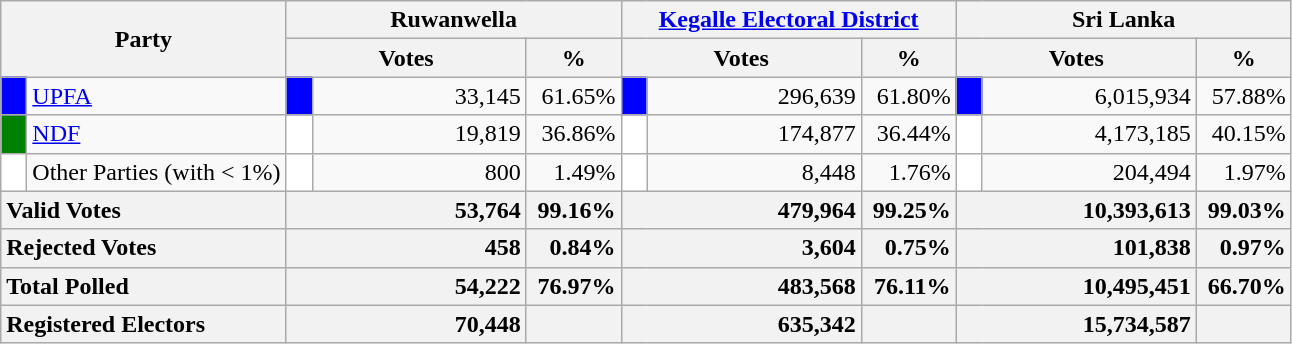<table class="wikitable">
<tr>
<th colspan="2" width="144px"rowspan="2">Party</th>
<th colspan="3" width="216px">Ruwanwella</th>
<th colspan="3" width="216px"><a href='#'>Kegalle Electoral District</a></th>
<th colspan="3" width="216px">Sri Lanka</th>
</tr>
<tr>
<th colspan="2" width="144px">Votes</th>
<th>%</th>
<th colspan="2" width="144px">Votes</th>
<th>%</th>
<th colspan="2" width="144px">Votes</th>
<th>%</th>
</tr>
<tr>
<td style="background-color:blue;" width="10px"></td>
<td style="text-align:left;"><a href='#'>UPFA</a></td>
<td style="background-color:blue;" width="10px"></td>
<td style="text-align:right;">33,145</td>
<td style="text-align:right;">61.65%</td>
<td style="background-color:blue;" width="10px"></td>
<td style="text-align:right;">296,639</td>
<td style="text-align:right;">61.80%</td>
<td style="background-color:blue;" width="10px"></td>
<td style="text-align:right;">6,015,934</td>
<td style="text-align:right;">57.88%</td>
</tr>
<tr>
<td style="background-color:green;" width="10px"></td>
<td style="text-align:left;"><a href='#'>NDF</a></td>
<td style="background-color:white;" width="10px"></td>
<td style="text-align:right;">19,819</td>
<td style="text-align:right;">36.86%</td>
<td style="background-color:white;" width="10px"></td>
<td style="text-align:right;">174,877</td>
<td style="text-align:right;">36.44%</td>
<td style="background-color:white;" width="10px"></td>
<td style="text-align:right;">4,173,185</td>
<td style="text-align:right;">40.15%</td>
</tr>
<tr>
<td style="background-color:white;" width="10px"></td>
<td style="text-align:left;">Other Parties (with < 1%)</td>
<td style="background-color:white;" width="10px"></td>
<td style="text-align:right;">800</td>
<td style="text-align:right;">1.49%</td>
<td style="background-color:white;" width="10px"></td>
<td style="text-align:right;">8,448</td>
<td style="text-align:right;">1.76%</td>
<td style="background-color:white;" width="10px"></td>
<td style="text-align:right;">204,494</td>
<td style="text-align:right;">1.97%</td>
</tr>
<tr>
<th colspan="2" width="144px"style="text-align:left;">Valid Votes</th>
<th style="text-align:right;"colspan="2" width="144px">53,764</th>
<th style="text-align:right;">99.16%</th>
<th style="text-align:right;"colspan="2" width="144px">479,964</th>
<th style="text-align:right;">99.25%</th>
<th style="text-align:right;"colspan="2" width="144px">10,393,613</th>
<th style="text-align:right;">99.03%</th>
</tr>
<tr>
<th colspan="2" width="144px"style="text-align:left;">Rejected Votes</th>
<th style="text-align:right;"colspan="2" width="144px">458</th>
<th style="text-align:right;">0.84%</th>
<th style="text-align:right;"colspan="2" width="144px">3,604</th>
<th style="text-align:right;">0.75%</th>
<th style="text-align:right;"colspan="2" width="144px">101,838</th>
<th style="text-align:right;">0.97%</th>
</tr>
<tr>
<th colspan="2" width="144px"style="text-align:left;">Total Polled</th>
<th style="text-align:right;"colspan="2" width="144px">54,222</th>
<th style="text-align:right;">76.97%</th>
<th style="text-align:right;"colspan="2" width="144px">483,568</th>
<th style="text-align:right;">76.11%</th>
<th style="text-align:right;"colspan="2" width="144px">10,495,451</th>
<th style="text-align:right;">66.70%</th>
</tr>
<tr>
<th colspan="2" width="144px"style="text-align:left;">Registered Electors</th>
<th style="text-align:right;"colspan="2" width="144px">70,448</th>
<th></th>
<th style="text-align:right;"colspan="2" width="144px">635,342</th>
<th></th>
<th style="text-align:right;"colspan="2" width="144px">15,734,587</th>
<th></th>
</tr>
</table>
